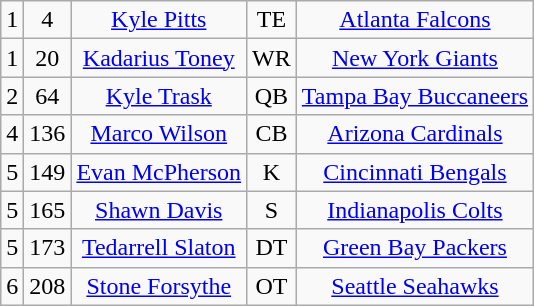<table class="wikitable" style="text-align:center">
<tr>
<td>1</td>
<td>4</td>
<td><a href='#'>Kyle Pitts</a></td>
<td>TE</td>
<td><a href='#'>Atlanta Falcons</a></td>
</tr>
<tr>
<td>1</td>
<td>20</td>
<td><a href='#'>Kadarius Toney</a></td>
<td>WR</td>
<td><a href='#'>New York Giants</a></td>
</tr>
<tr>
<td>2</td>
<td>64</td>
<td><a href='#'>Kyle Trask</a></td>
<td>QB</td>
<td><a href='#'>Tampa Bay Buccaneers</a></td>
</tr>
<tr>
<td>4</td>
<td>136</td>
<td><a href='#'>Marco Wilson</a></td>
<td>CB</td>
<td><a href='#'>Arizona Cardinals</a></td>
</tr>
<tr>
<td>5</td>
<td>149</td>
<td><a href='#'>Evan McPherson</a></td>
<td>K</td>
<td><a href='#'>Cincinnati Bengals</a></td>
</tr>
<tr>
<td>5</td>
<td>165</td>
<td><a href='#'>Shawn Davis</a></td>
<td>S</td>
<td><a href='#'>Indianapolis Colts</a></td>
</tr>
<tr>
<td>5</td>
<td>173</td>
<td><a href='#'>Tedarrell Slaton</a></td>
<td>DT</td>
<td><a href='#'>Green Bay Packers</a></td>
</tr>
<tr>
<td>6</td>
<td>208</td>
<td><a href='#'>Stone Forsythe</a></td>
<td>OT</td>
<td><a href='#'>Seattle Seahawks</a></td>
</tr>
</table>
